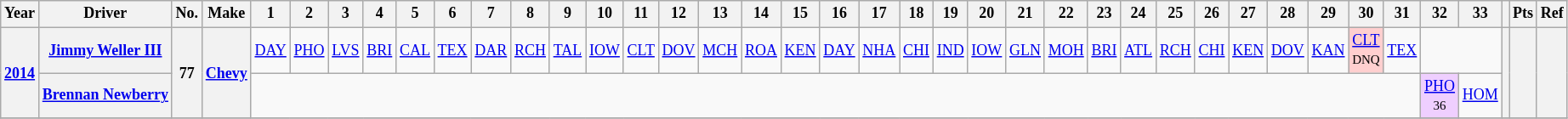<table class="wikitable" style="text-align:center; font-size:75%">
<tr>
<th>Year</th>
<th>Driver</th>
<th>No.</th>
<th>Make</th>
<th>1</th>
<th>2</th>
<th>3</th>
<th>4</th>
<th>5</th>
<th>6</th>
<th>7</th>
<th>8</th>
<th>9</th>
<th>10</th>
<th>11</th>
<th>12</th>
<th>13</th>
<th>14</th>
<th>15</th>
<th>16</th>
<th>17</th>
<th>18</th>
<th>19</th>
<th>20</th>
<th>21</th>
<th>22</th>
<th>23</th>
<th>24</th>
<th>25</th>
<th>26</th>
<th>27</th>
<th>28</th>
<th>29</th>
<th>30</th>
<th>31</th>
<th>32</th>
<th>33</th>
<th></th>
<th>Pts</th>
<th>Ref</th>
</tr>
<tr>
<th rowspan=2><a href='#'>2014</a></th>
<th><a href='#'>Jimmy Weller III</a></th>
<th rowspan=2>77</th>
<th rowspan=2><a href='#'>Chevy</a></th>
<td><a href='#'>DAY</a></td>
<td><a href='#'>PHO</a></td>
<td><a href='#'>LVS</a></td>
<td><a href='#'>BRI</a></td>
<td><a href='#'>CAL</a></td>
<td><a href='#'>TEX</a></td>
<td><a href='#'>DAR</a></td>
<td><a href='#'>RCH</a></td>
<td><a href='#'>TAL</a></td>
<td><a href='#'>IOW</a></td>
<td><a href='#'>CLT</a></td>
<td><a href='#'>DOV</a></td>
<td><a href='#'>MCH</a></td>
<td><a href='#'>ROA</a></td>
<td><a href='#'>KEN</a></td>
<td><a href='#'>DAY</a></td>
<td><a href='#'>NHA</a></td>
<td><a href='#'>CHI</a></td>
<td><a href='#'>IND</a></td>
<td><a href='#'>IOW</a></td>
<td><a href='#'>GLN</a></td>
<td><a href='#'>MOH</a></td>
<td><a href='#'>BRI</a></td>
<td><a href='#'>ATL</a></td>
<td><a href='#'>RCH</a></td>
<td><a href='#'>CHI</a></td>
<td><a href='#'>KEN</a></td>
<td><a href='#'>DOV</a></td>
<td><a href='#'>KAN</a></td>
<td style="background:#FFCFCF;"><a href='#'>CLT</a><br><small>DNQ</small></td>
<td><a href='#'>TEX</a></td>
<td colspan=2></td>
<th rowspan=2></th>
<th rowspan=2></th>
<th rowspan=2></th>
</tr>
<tr>
<th><a href='#'>Brennan Newberry</a></th>
<td colspan=31></td>
<td style="background:#EFCFFF;"><a href='#'>PHO</a><br><small>36</small></td>
<td><a href='#'>HOM</a></td>
</tr>
<tr>
</tr>
</table>
